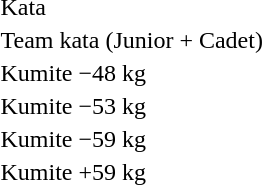<table>
<tr>
<td rowspan=2>Kata</td>
<td rowspan=2></td>
<td rowspan=2></td>
<td></td>
</tr>
<tr>
<td></td>
</tr>
<tr>
<td rowspan=2>Team kata (Junior + Cadet)</td>
<td rowspan=2></td>
<td rowspan=2></td>
<td></td>
</tr>
<tr>
<td></td>
</tr>
<tr>
<td rowspan=2>Kumite −48 kg</td>
<td rowspan=2></td>
<td rowspan=2></td>
<td></td>
</tr>
<tr>
<td></td>
</tr>
<tr>
<td rowspan=2>Kumite −53 kg</td>
<td rowspan=2></td>
<td rowspan=2></td>
<td></td>
</tr>
<tr>
<td></td>
</tr>
<tr>
<td rowspan=2>Kumite −59 kg</td>
<td rowspan=2></td>
<td rowspan=2></td>
<td></td>
</tr>
<tr>
<td></td>
</tr>
<tr>
<td rowspan=2>Kumite +59 kg</td>
<td rowspan=2></td>
<td rowspan=2></td>
<td></td>
</tr>
<tr>
<td></td>
</tr>
</table>
